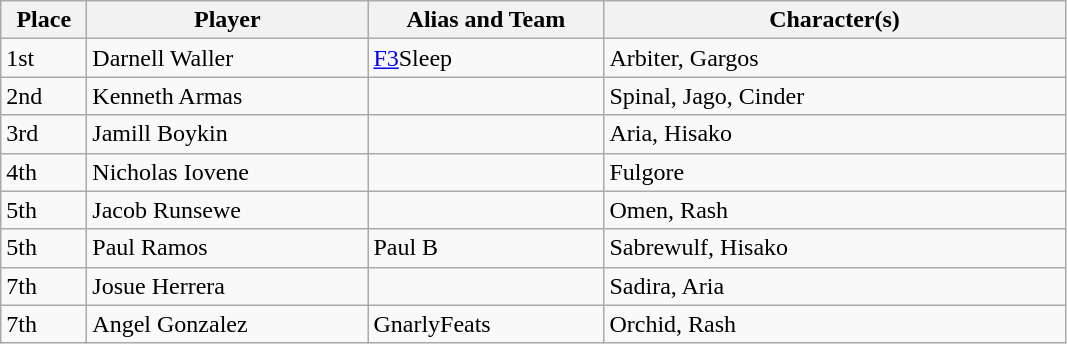<table class="wikitable">
<tr>
<th style="width:50px;">Place</th>
<th style="width:180px;">Player</th>
<th style="width:150px;">Alias and Team</th>
<th style="width:300px;">Character(s)</th>
</tr>
<tr>
<td>1st</td>
<td> Darnell Waller</td>
<td><a href='#'>F3</a>Sleep</td>
<td>Arbiter, Gargos</td>
</tr>
<tr>
<td>2nd</td>
<td> Kenneth Armas</td>
<td></td>
<td>Spinal, Jago, Cinder</td>
</tr>
<tr>
<td>3rd</td>
<td> Jamill Boykin</td>
<td></td>
<td>Aria, Hisako</td>
</tr>
<tr>
<td>4th</td>
<td> Nicholas Iovene</td>
<td></td>
<td>Fulgore</td>
</tr>
<tr>
<td>5th</td>
<td> Jacob Runsewe</td>
<td></td>
<td>Omen, Rash</td>
</tr>
<tr>
<td>5th</td>
<td> Paul Ramos</td>
<td>Paul B</td>
<td>Sabrewulf, Hisako</td>
</tr>
<tr>
<td>7th</td>
<td> Josue Herrera</td>
<td></td>
<td>Sadira, Aria</td>
</tr>
<tr>
<td>7th</td>
<td> Angel Gonzalez</td>
<td>GnarlyFeats</td>
<td>Orchid, Rash</td>
</tr>
</table>
